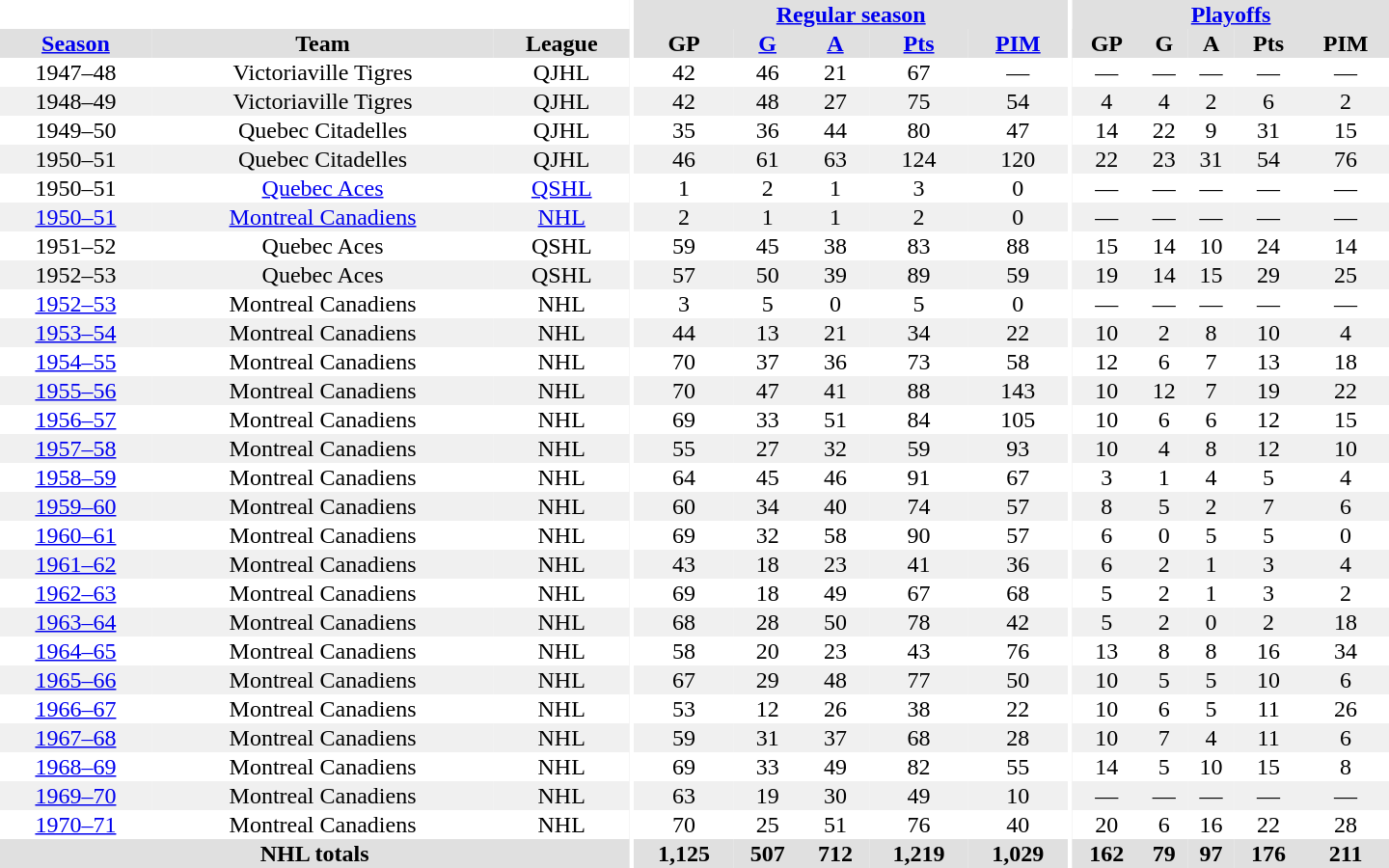<table border="0" cellpadding="1" cellspacing="0" style="text-align:center; width:60em">
<tr bgcolor="#e0e0e0">
<th colspan="3" bgcolor="#ffffff"></th>
<th rowspan="100" bgcolor="#ffffff"></th>
<th colspan="5"><a href='#'>Regular season</a></th>
<th rowspan="100" bgcolor="#ffffff"></th>
<th colspan="5"><a href='#'>Playoffs</a></th>
</tr>
<tr bgcolor="#e0e0e0">
<th><a href='#'>Season</a></th>
<th>Team</th>
<th>League</th>
<th>GP</th>
<th><a href='#'>G</a></th>
<th><a href='#'>A</a></th>
<th><a href='#'>Pts</a></th>
<th><a href='#'>PIM</a></th>
<th>GP</th>
<th>G</th>
<th>A</th>
<th>Pts</th>
<th>PIM</th>
</tr>
<tr>
<td>1947–48</td>
<td>Victoriaville Tigres</td>
<td>QJHL</td>
<td>42</td>
<td>46</td>
<td>21</td>
<td>67</td>
<td>—</td>
<td>—</td>
<td>—</td>
<td>—</td>
<td>—</td>
<td>—</td>
</tr>
<tr bgcolor="#f0f0f0">
<td>1948–49</td>
<td>Victoriaville Tigres</td>
<td>QJHL</td>
<td>42</td>
<td>48</td>
<td>27</td>
<td>75</td>
<td>54</td>
<td>4</td>
<td>4</td>
<td>2</td>
<td>6</td>
<td>2</td>
</tr>
<tr>
<td>1949–50</td>
<td>Quebec Citadelles</td>
<td>QJHL</td>
<td>35</td>
<td>36</td>
<td>44</td>
<td>80</td>
<td>47</td>
<td>14</td>
<td>22</td>
<td>9</td>
<td>31</td>
<td>15</td>
</tr>
<tr bgcolor="#f0f0f0">
<td>1950–51</td>
<td>Quebec Citadelles</td>
<td>QJHL</td>
<td>46</td>
<td>61</td>
<td>63</td>
<td>124</td>
<td>120</td>
<td>22</td>
<td>23</td>
<td>31</td>
<td>54</td>
<td>76</td>
</tr>
<tr>
<td>1950–51</td>
<td><a href='#'>Quebec Aces</a></td>
<td><a href='#'>QSHL</a></td>
<td>1</td>
<td>2</td>
<td>1</td>
<td>3</td>
<td>0</td>
<td>—</td>
<td>—</td>
<td>—</td>
<td>—</td>
<td>—</td>
</tr>
<tr bgcolor="#f0f0f0">
<td><a href='#'>1950–51</a></td>
<td><a href='#'>Montreal Canadiens</a></td>
<td><a href='#'>NHL</a></td>
<td>2</td>
<td>1</td>
<td>1</td>
<td>2</td>
<td>0</td>
<td>—</td>
<td>—</td>
<td>—</td>
<td>—</td>
<td>—</td>
</tr>
<tr>
<td>1951–52</td>
<td>Quebec Aces</td>
<td>QSHL</td>
<td>59</td>
<td>45</td>
<td>38</td>
<td>83</td>
<td>88</td>
<td>15</td>
<td>14</td>
<td>10</td>
<td>24</td>
<td>14</td>
</tr>
<tr bgcolor="#f0f0f0">
<td>1952–53</td>
<td>Quebec Aces</td>
<td>QSHL</td>
<td>57</td>
<td>50</td>
<td>39</td>
<td>89</td>
<td>59</td>
<td>19</td>
<td>14</td>
<td>15</td>
<td>29</td>
<td>25</td>
</tr>
<tr>
<td><a href='#'>1952–53</a></td>
<td>Montreal Canadiens</td>
<td>NHL</td>
<td>3</td>
<td>5</td>
<td>0</td>
<td>5</td>
<td>0</td>
<td>—</td>
<td>—</td>
<td>—</td>
<td>—</td>
<td>—</td>
</tr>
<tr bgcolor="#f0f0f0">
<td><a href='#'>1953–54</a></td>
<td>Montreal Canadiens</td>
<td>NHL</td>
<td>44</td>
<td>13</td>
<td>21</td>
<td>34</td>
<td>22</td>
<td>10</td>
<td>2</td>
<td>8</td>
<td>10</td>
<td>4</td>
</tr>
<tr>
<td><a href='#'>1954–55</a></td>
<td>Montreal Canadiens</td>
<td>NHL</td>
<td>70</td>
<td>37</td>
<td>36</td>
<td>73</td>
<td>58</td>
<td>12</td>
<td>6</td>
<td>7</td>
<td>13</td>
<td>18</td>
</tr>
<tr bgcolor="#f0f0f0">
<td><a href='#'>1955–56</a></td>
<td>Montreal Canadiens</td>
<td>NHL</td>
<td>70</td>
<td>47</td>
<td>41</td>
<td>88</td>
<td>143</td>
<td>10</td>
<td>12</td>
<td>7</td>
<td>19</td>
<td>22</td>
</tr>
<tr>
<td><a href='#'>1956–57</a></td>
<td>Montreal Canadiens</td>
<td>NHL</td>
<td>69</td>
<td>33</td>
<td>51</td>
<td>84</td>
<td>105</td>
<td>10</td>
<td>6</td>
<td>6</td>
<td>12</td>
<td>15</td>
</tr>
<tr bgcolor="#f0f0f0">
<td><a href='#'>1957–58</a></td>
<td>Montreal Canadiens</td>
<td>NHL</td>
<td>55</td>
<td>27</td>
<td>32</td>
<td>59</td>
<td>93</td>
<td>10</td>
<td>4</td>
<td>8</td>
<td>12</td>
<td>10</td>
</tr>
<tr>
<td><a href='#'>1958–59</a></td>
<td>Montreal Canadiens</td>
<td>NHL</td>
<td>64</td>
<td>45</td>
<td>46</td>
<td>91</td>
<td>67</td>
<td>3</td>
<td>1</td>
<td>4</td>
<td>5</td>
<td>4</td>
</tr>
<tr bgcolor="#f0f0f0">
<td><a href='#'>1959–60</a></td>
<td>Montreal Canadiens</td>
<td>NHL</td>
<td>60</td>
<td>34</td>
<td>40</td>
<td>74</td>
<td>57</td>
<td>8</td>
<td>5</td>
<td>2</td>
<td>7</td>
<td>6</td>
</tr>
<tr>
<td><a href='#'>1960–61</a></td>
<td>Montreal Canadiens</td>
<td>NHL</td>
<td>69</td>
<td>32</td>
<td>58</td>
<td>90</td>
<td>57</td>
<td>6</td>
<td>0</td>
<td>5</td>
<td>5</td>
<td>0</td>
</tr>
<tr bgcolor="#f0f0f0">
<td><a href='#'>1961–62</a></td>
<td>Montreal Canadiens</td>
<td>NHL</td>
<td>43</td>
<td>18</td>
<td>23</td>
<td>41</td>
<td>36</td>
<td>6</td>
<td>2</td>
<td>1</td>
<td>3</td>
<td>4</td>
</tr>
<tr>
<td><a href='#'>1962–63</a></td>
<td>Montreal Canadiens</td>
<td>NHL</td>
<td>69</td>
<td>18</td>
<td>49</td>
<td>67</td>
<td>68</td>
<td>5</td>
<td>2</td>
<td>1</td>
<td>3</td>
<td>2</td>
</tr>
<tr bgcolor="#f0f0f0">
<td><a href='#'>1963–64</a></td>
<td>Montreal Canadiens</td>
<td>NHL</td>
<td>68</td>
<td>28</td>
<td>50</td>
<td>78</td>
<td>42</td>
<td>5</td>
<td>2</td>
<td>0</td>
<td>2</td>
<td>18</td>
</tr>
<tr>
<td><a href='#'>1964–65</a></td>
<td>Montreal Canadiens</td>
<td>NHL</td>
<td>58</td>
<td>20</td>
<td>23</td>
<td>43</td>
<td>76</td>
<td>13</td>
<td>8</td>
<td>8</td>
<td>16</td>
<td>34</td>
</tr>
<tr bgcolor="#f0f0f0">
<td><a href='#'>1965–66</a></td>
<td>Montreal Canadiens</td>
<td>NHL</td>
<td>67</td>
<td>29</td>
<td>48</td>
<td>77</td>
<td>50</td>
<td>10</td>
<td>5</td>
<td>5</td>
<td>10</td>
<td>6</td>
</tr>
<tr>
<td><a href='#'>1966–67</a></td>
<td>Montreal Canadiens</td>
<td>NHL</td>
<td>53</td>
<td>12</td>
<td>26</td>
<td>38</td>
<td>22</td>
<td>10</td>
<td>6</td>
<td>5</td>
<td>11</td>
<td>26</td>
</tr>
<tr bgcolor="#f0f0f0">
<td><a href='#'>1967–68</a></td>
<td>Montreal Canadiens</td>
<td>NHL</td>
<td>59</td>
<td>31</td>
<td>37</td>
<td>68</td>
<td>28</td>
<td>10</td>
<td>7</td>
<td>4</td>
<td>11</td>
<td>6</td>
</tr>
<tr>
<td><a href='#'>1968–69</a></td>
<td>Montreal Canadiens</td>
<td>NHL</td>
<td>69</td>
<td>33</td>
<td>49</td>
<td>82</td>
<td>55</td>
<td>14</td>
<td>5</td>
<td>10</td>
<td>15</td>
<td>8</td>
</tr>
<tr bgcolor="#f0f0f0">
<td><a href='#'>1969–70</a></td>
<td>Montreal Canadiens</td>
<td>NHL</td>
<td>63</td>
<td>19</td>
<td>30</td>
<td>49</td>
<td>10</td>
<td>—</td>
<td>—</td>
<td>—</td>
<td>—</td>
<td>—</td>
</tr>
<tr>
<td><a href='#'>1970–71</a></td>
<td>Montreal Canadiens</td>
<td>NHL</td>
<td>70</td>
<td>25</td>
<td>51</td>
<td>76</td>
<td>40</td>
<td>20</td>
<td>6</td>
<td>16</td>
<td>22</td>
<td>28</td>
</tr>
<tr bgcolor="#e0e0e0">
<th colspan="3">NHL totals</th>
<th>1,125</th>
<th>507</th>
<th>712</th>
<th>1,219</th>
<th>1,029</th>
<th>162</th>
<th>79</th>
<th>97</th>
<th>176</th>
<th>211</th>
</tr>
</table>
